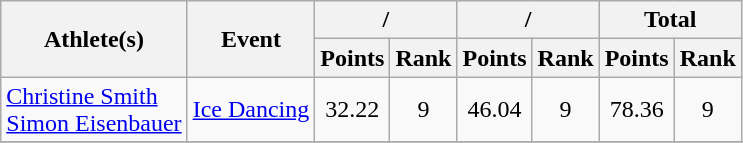<table class="wikitable">
<tr>
<th rowspan="2">Athlete(s)</th>
<th rowspan="2">Event</th>
<th colspan="2">/</th>
<th colspan="2">/</th>
<th colspan="2">Total</th>
</tr>
<tr>
<th>Points</th>
<th>Rank</th>
<th>Points</th>
<th>Rank</th>
<th>Points</th>
<th>Rank</th>
</tr>
<tr>
<td><a href='#'>Christine Smith</a><br><a href='#'>Simon Eisenbauer</a></td>
<td><a href='#'>Ice Dancing</a></td>
<td align="center">32.22</td>
<td align="center">9</td>
<td align="center">46.04</td>
<td align="center">9</td>
<td align="center">78.36</td>
<td align="center">9</td>
</tr>
<tr>
</tr>
</table>
